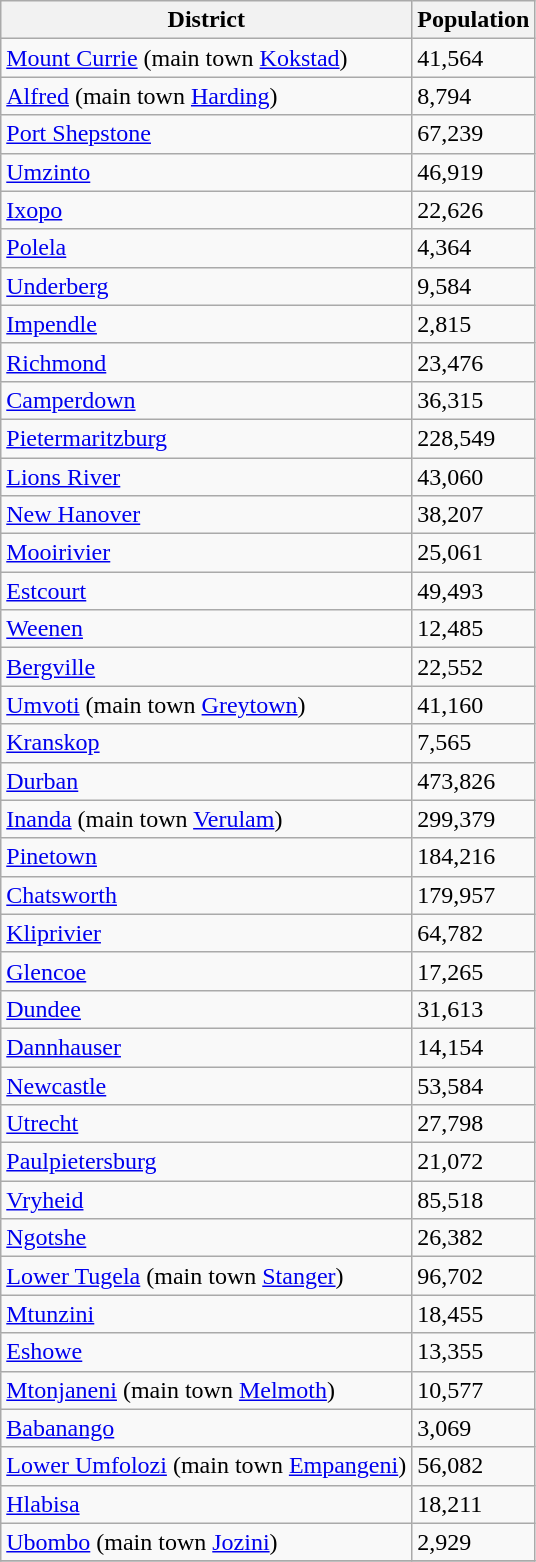<table class="wikitable sortable">
<tr>
<th>District</th>
<th>Population</th>
</tr>
<tr>
<td><a href='#'>Mount Currie</a> (main town <a href='#'>Kokstad</a>)</td>
<td>41,564</td>
</tr>
<tr>
<td><a href='#'>Alfred</a> (main town <a href='#'>Harding</a>)</td>
<td>8,794</td>
</tr>
<tr>
<td><a href='#'>Port Shepstone</a></td>
<td>67,239</td>
</tr>
<tr>
<td><a href='#'>Umzinto</a></td>
<td>46,919</td>
</tr>
<tr>
<td><a href='#'>Ixopo</a></td>
<td>22,626</td>
</tr>
<tr>
<td><a href='#'>Polela</a></td>
<td>4,364</td>
</tr>
<tr>
<td><a href='#'>Underberg</a></td>
<td>9,584</td>
</tr>
<tr>
<td><a href='#'>Impendle</a></td>
<td>2,815</td>
</tr>
<tr>
<td><a href='#'>Richmond</a></td>
<td>23,476</td>
</tr>
<tr>
<td><a href='#'>Camperdown</a></td>
<td>36,315</td>
</tr>
<tr>
<td><a href='#'>Pietermaritzburg</a></td>
<td>228,549</td>
</tr>
<tr>
<td><a href='#'>Lions River</a></td>
<td>43,060</td>
</tr>
<tr>
<td><a href='#'>New Hanover</a></td>
<td>38,207</td>
</tr>
<tr>
<td><a href='#'>Mooirivier</a></td>
<td>25,061</td>
</tr>
<tr>
<td><a href='#'>Estcourt</a></td>
<td>49,493</td>
</tr>
<tr>
<td><a href='#'>Weenen</a></td>
<td>12,485</td>
</tr>
<tr>
<td><a href='#'>Bergville</a></td>
<td>22,552</td>
</tr>
<tr>
<td><a href='#'>Umvoti</a> (main town <a href='#'>Greytown</a>)</td>
<td>41,160</td>
</tr>
<tr>
<td><a href='#'>Kranskop</a></td>
<td>7,565</td>
</tr>
<tr>
<td><a href='#'>Durban</a></td>
<td>473,826</td>
</tr>
<tr>
<td><a href='#'>Inanda</a> (main town <a href='#'>Verulam</a>)</td>
<td>299,379</td>
</tr>
<tr>
<td><a href='#'>Pinetown</a></td>
<td>184,216</td>
</tr>
<tr>
<td><a href='#'>Chatsworth</a></td>
<td>179,957</td>
</tr>
<tr>
<td><a href='#'>Kliprivier</a></td>
<td>64,782</td>
</tr>
<tr>
<td><a href='#'>Glencoe</a></td>
<td>17,265</td>
</tr>
<tr>
<td><a href='#'>Dundee</a></td>
<td>31,613</td>
</tr>
<tr>
<td><a href='#'>Dannhauser</a></td>
<td>14,154</td>
</tr>
<tr>
<td><a href='#'>Newcastle</a></td>
<td>53,584</td>
</tr>
<tr>
<td><a href='#'>Utrecht</a></td>
<td>27,798</td>
</tr>
<tr>
<td><a href='#'>Paulpietersburg</a></td>
<td>21,072</td>
</tr>
<tr>
<td><a href='#'>Vryheid</a></td>
<td>85,518</td>
</tr>
<tr>
<td><a href='#'>Ngotshe</a></td>
<td>26,382</td>
</tr>
<tr>
<td><a href='#'>Lower Tugela</a> (main town <a href='#'>Stanger</a>)</td>
<td>96,702</td>
</tr>
<tr>
<td><a href='#'>Mtunzini</a></td>
<td>18,455</td>
</tr>
<tr>
<td><a href='#'>Eshowe</a></td>
<td>13,355</td>
</tr>
<tr>
<td><a href='#'>Mtonjaneni</a> (main town <a href='#'>Melmoth</a>)</td>
<td>10,577</td>
</tr>
<tr>
<td><a href='#'>Babanango</a></td>
<td>3,069</td>
</tr>
<tr>
<td><a href='#'>Lower Umfolozi</a> (main town <a href='#'>Empangeni</a>)</td>
<td>56,082</td>
</tr>
<tr>
<td><a href='#'>Hlabisa</a></td>
<td>18,211</td>
</tr>
<tr>
<td><a href='#'>Ubombo</a> (main town <a href='#'>Jozini</a>)</td>
<td>2,929</td>
</tr>
<tr>
</tr>
</table>
